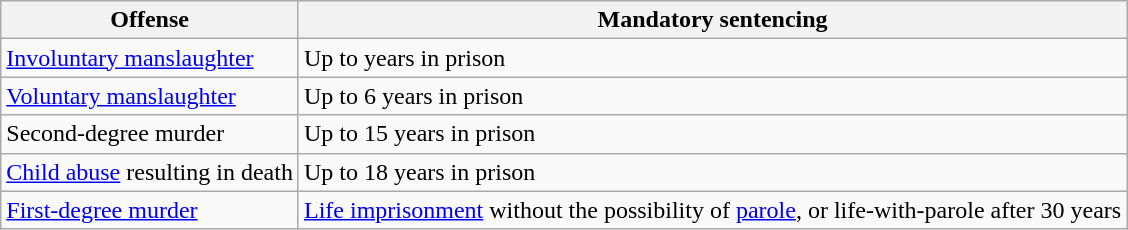<table class="wikitable">
<tr>
<th>Offense</th>
<th>Mandatory sentencing</th>
</tr>
<tr>
<td><a href='#'>Involuntary manslaughter</a></td>
<td>Up to  years in prison</td>
</tr>
<tr>
<td><a href='#'>Voluntary manslaughter</a></td>
<td>Up to 6 years in prison</td>
</tr>
<tr>
<td>Second-degree murder</td>
<td>Up to 15 years in prison</td>
</tr>
<tr>
<td><a href='#'>Child abuse</a> resulting in death</td>
<td>Up to 18 years in prison</td>
</tr>
<tr>
<td><a href='#'>First-degree murder</a></td>
<td><a href='#'>Life imprisonment</a> without the possibility of <a href='#'>parole</a>, or life-with-parole after 30 years</td>
</tr>
</table>
